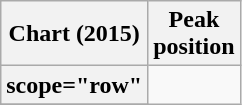<table class="wikitable sortable plainrowheaders">
<tr>
<th scope="col">Chart (2015)</th>
<th scope="col">Peak<br>position</th>
</tr>
<tr>
<th>scope="row"</th>
</tr>
<tr>
</tr>
</table>
